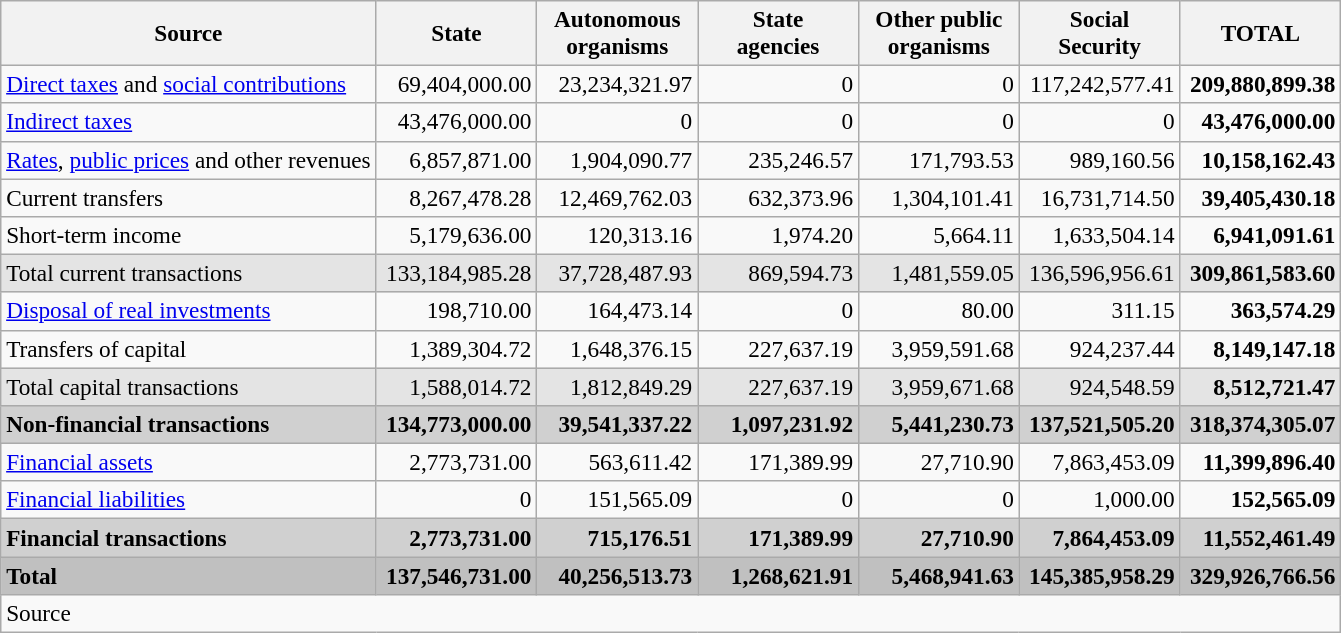<table class="wikitable" style="text-align:right; font-size:97%;">
<tr>
<th>Source</th>
<th width="100">State</th>
<th width="100">Autonomous<br>organisms</th>
<th width="100">State<br>agencies</th>
<th width="100">Other public<br>organisms</th>
<th width="100">Social<br>Security</th>
<th width="100">TOTAL</th>
</tr>
<tr>
<td align="left"><a href='#'>Direct taxes</a> and <a href='#'>social contributions</a></td>
<td>69,404,000.00</td>
<td>23,234,321.97</td>
<td>0</td>
<td>0</td>
<td>117,242,577.41</td>
<td><strong>209,880,899.38</strong></td>
</tr>
<tr>
<td align="left"><a href='#'>Indirect taxes</a></td>
<td>43,476,000.00</td>
<td>0</td>
<td>0</td>
<td>0</td>
<td>0</td>
<td><strong>43,476,000.00</strong></td>
</tr>
<tr>
<td align="left"><a href='#'>Rates</a>, <a href='#'>public prices</a> and other revenues</td>
<td>6,857,871.00</td>
<td>1,904,090.77</td>
<td>235,246.57</td>
<td>171,793.53</td>
<td>989,160.56</td>
<td><strong>10,158,162.43</strong></td>
</tr>
<tr>
<td align="left">Current transfers</td>
<td>8,267,478.28</td>
<td>12,469,762.03</td>
<td>632,373.96</td>
<td>1,304,101.41</td>
<td>16,731,714.50</td>
<td><strong>39,405,430.18</strong></td>
</tr>
<tr>
<td align="left">Short-term income</td>
<td>5,179,636.00</td>
<td>120,313.16</td>
<td>1,974.20</td>
<td>5,664.11</td>
<td>1,633,504.14</td>
<td><strong>6,941,091.61</strong></td>
</tr>
<tr style="background:#E4E4E4;">
<td align="left">Total current transactions</td>
<td>133,184,985.28</td>
<td>37,728,487.93</td>
<td>869,594.73</td>
<td>1,481,559.05</td>
<td>136,596,956.61</td>
<td><strong>309,861,583.60</strong></td>
</tr>
<tr>
<td align="left"><a href='#'>Disposal of real investments</a></td>
<td>198,710.00</td>
<td>164,473.14</td>
<td>0</td>
<td>80.00</td>
<td>311.15</td>
<td><strong>363,574.29</strong></td>
</tr>
<tr>
<td align="left">Transfers of capital</td>
<td>1,389,304.72</td>
<td>1,648,376.15</td>
<td>227,637.19</td>
<td>3,959,591.68</td>
<td>924,237.44</td>
<td><strong>8,149,147.18</strong></td>
</tr>
<tr style="background:#E4E4E4;">
<td align="left">Total capital transactions</td>
<td>1,588,014.72</td>
<td>1,812,849.29</td>
<td>227,637.19</td>
<td>3,959,671.68</td>
<td>924,548.59</td>
<td><strong>8,512,721.47</strong></td>
</tr>
<tr style="background:#D0D0D0;">
<td align="left"><strong>Non-financial transactions</strong></td>
<td><strong>134,773,000.00</strong></td>
<td><strong>39,541,337.22</strong></td>
<td><strong>1,097,231.92</strong></td>
<td><strong>5,441,230.73</strong></td>
<td><strong>137,521,505.20</strong></td>
<td><strong>318,374,305.07</strong></td>
</tr>
<tr>
<td align="left"><a href='#'>Financial assets</a></td>
<td>2,773,731.00</td>
<td>563,611.42</td>
<td>171,389.99</td>
<td>27,710.90</td>
<td>7,863,453.09</td>
<td><strong>11,399,896.40</strong></td>
</tr>
<tr>
<td align="left"><a href='#'>Financial liabilities</a></td>
<td>0</td>
<td>151,565.09</td>
<td>0</td>
<td>0</td>
<td>1,000.00</td>
<td><strong>152,565.09</strong></td>
</tr>
<tr style="background:#D0D0D0;">
<td align="left"><strong>Financial transactions</strong></td>
<td><strong>2,773,731.00</strong></td>
<td><strong>715,176.51</strong></td>
<td><strong>171,389.99</strong></td>
<td><strong>27,710.90</strong></td>
<td><strong>7,864,453.09</strong></td>
<td><strong>11,552,461.49</strong></td>
</tr>
<tr style="background:#C0C0C0;">
<td align="left"><strong>Total</strong></td>
<td><strong>137,546,731.00</strong></td>
<td><strong>40,256,513.73</strong></td>
<td><strong>1,268,621.91</strong></td>
<td><strong>5,468,941.63</strong></td>
<td><strong>145,385,958.29</strong></td>
<td><strong>329,926,766.56</strong></td>
</tr>
<tr>
<td colspan="7" align="left">Source</td>
</tr>
</table>
